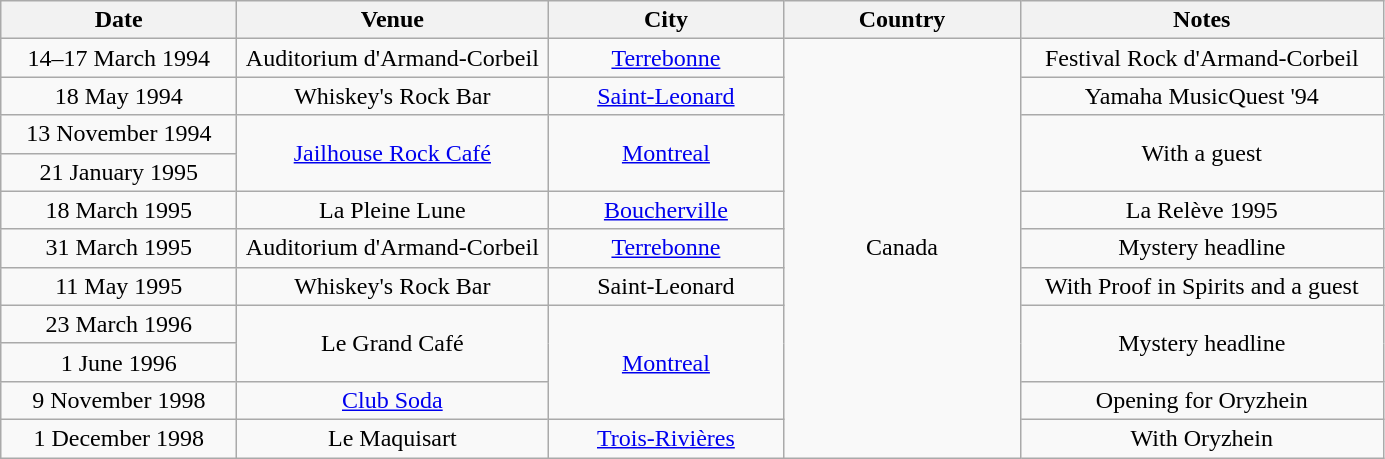<table class="wikitable" style="text-align:center;">
<tr>
<th width="150">Date</th>
<th width="200">Venue</th>
<th width="150">City</th>
<th width="150">Country</th>
<th width="235">Notes</th>
</tr>
<tr>
<td>14–17 March 1994</td>
<td>Auditorium d'Armand-Corbeil</td>
<td><a href='#'>Terrebonne</a></td>
<td rowspan="11">Canada</td>
<td>Festival Rock d'Armand-Corbeil</td>
</tr>
<tr>
<td>18 May 1994</td>
<td>Whiskey's Rock Bar</td>
<td><a href='#'>Saint-Leonard</a></td>
<td>Yamaha MusicQuest '94</td>
</tr>
<tr>
<td>13 November 1994</td>
<td rowspan="2"><a href='#'>Jailhouse Rock Café</a></td>
<td rowspan="2"><a href='#'>Montreal</a></td>
<td rowspan="2">With a guest</td>
</tr>
<tr>
<td>21 January 1995</td>
</tr>
<tr>
<td>18 March 1995</td>
<td>La Pleine Lune</td>
<td><a href='#'>Boucherville</a></td>
<td>La Relève 1995</td>
</tr>
<tr>
<td>31 March 1995</td>
<td>Auditorium d'Armand-Corbeil</td>
<td><a href='#'>Terrebonne</a></td>
<td>Mystery headline</td>
</tr>
<tr>
<td>11 May 1995</td>
<td>Whiskey's Rock Bar</td>
<td>Saint-Leonard</td>
<td>With Proof in Spirits and a guest</td>
</tr>
<tr>
<td>23 March 1996</td>
<td rowspan="2">Le Grand Café</td>
<td rowspan="3"><a href='#'>Montreal</a></td>
<td rowspan="2">Mystery headline</td>
</tr>
<tr>
<td>1 June 1996</td>
</tr>
<tr>
<td>9 November 1998</td>
<td><a href='#'>Club Soda</a></td>
<td>Opening for Oryzhein</td>
</tr>
<tr>
<td>1 December 1998</td>
<td>Le Maquisart</td>
<td><a href='#'>Trois-Rivières</a></td>
<td>With Oryzhein</td>
</tr>
</table>
